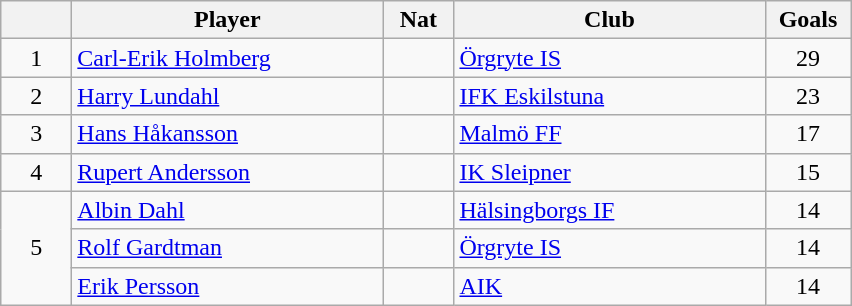<table class="wikitable" style="text-align: center;">
<tr>
<th style="width: 40px;"></th>
<th style="width: 200px;">Player</th>
<th style="width: 40px;">Nat</th>
<th style="width: 200px;">Club</th>
<th style="width: 50px;">Goals</th>
</tr>
<tr>
<td>1</td>
<td style="text-align: left;"><a href='#'>Carl-Erik Holmberg</a></td>
<td></td>
<td style="text-align: left;"><a href='#'>Örgryte IS</a></td>
<td>29</td>
</tr>
<tr>
<td>2</td>
<td style="text-align: left;"><a href='#'>Harry Lundahl</a></td>
<td></td>
<td style="text-align: left;"><a href='#'>IFK Eskilstuna</a></td>
<td>23</td>
</tr>
<tr>
<td>3</td>
<td style="text-align: left;"><a href='#'>Hans Håkansson</a></td>
<td></td>
<td style="text-align: left;"><a href='#'>Malmö FF</a></td>
<td>17</td>
</tr>
<tr>
<td>4</td>
<td style="text-align: left;"><a href='#'>Rupert Andersson</a></td>
<td></td>
<td style="text-align: left;"><a href='#'>IK Sleipner</a></td>
<td>15</td>
</tr>
<tr>
<td rowspan="3">5</td>
<td style="text-align: left;"><a href='#'>Albin Dahl</a></td>
<td></td>
<td style="text-align: left;"><a href='#'>Hälsingborgs IF</a></td>
<td>14</td>
</tr>
<tr>
<td style="text-align: left;"><a href='#'>Rolf Gardtman</a></td>
<td></td>
<td style="text-align: left;"><a href='#'>Örgryte IS</a></td>
<td>14</td>
</tr>
<tr>
<td style="text-align: left;"><a href='#'>Erik Persson</a></td>
<td></td>
<td style="text-align: left;"><a href='#'>AIK</a></td>
<td>14</td>
</tr>
</table>
